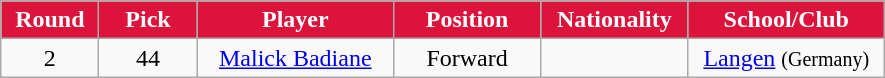<table class="wikitable sortable sortable">
<tr>
<th style="background:#DC143C; color:white; width:10%;">Round</th>
<th style="background:#DC143C; color:white; width:10%">Pick</th>
<th style="background:#DC143C; color:white; width:20%">Player</th>
<th style="background:#DC143C; color:white; width:15%">Position</th>
<th style="background:#DC143C; color:white; width:15%">Nationality</th>
<th style="background:#DC143C; color:white; width:20%">School/Club</th>
</tr>
<tr style="text-align:center;">
<td>2</td>
<td>44</td>
<td><a href='#'>Malick Badiane</a></td>
<td>Forward</td>
<td></td>
<td><a href='#'>Langen</a> <small>(Germany)</small></td>
</tr>
</table>
